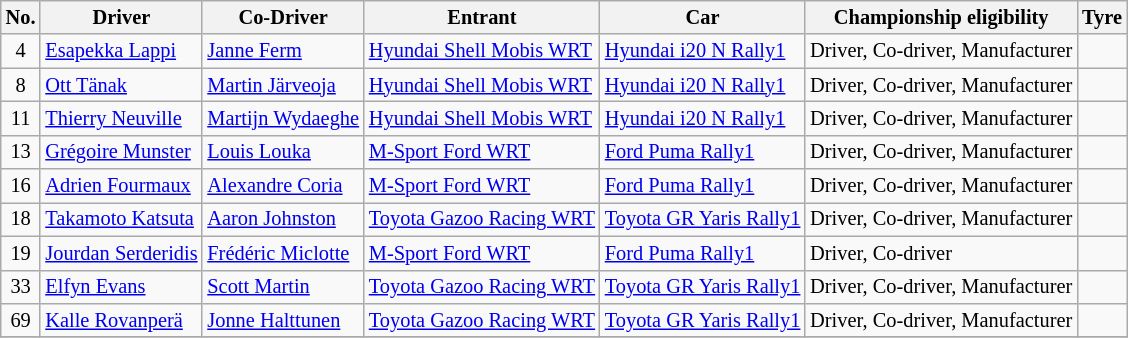<table class="wikitable" style="font-size: 85%;">
<tr>
<th>No.</th>
<th>Driver</th>
<th>Co-Driver</th>
<th>Entrant</th>
<th>Car</th>
<th>Championship eligibility</th>
<th>Tyre</th>
</tr>
<tr>
<td align="center">4</td>
<td> <a href='#'>Esapekka Lappi</a></td>
<td> <a href='#'>Janne Ferm</a></td>
<td> <a href='#'>Hyundai Shell Mobis WRT</a></td>
<td><a href='#'>Hyundai i20 N Rally1</a></td>
<td>Driver, Co-driver, Manufacturer</td>
<td align="center"></td>
</tr>
<tr>
<td align="center">8</td>
<td> <a href='#'>Ott Tänak</a></td>
<td> <a href='#'>Martin Järveoja</a></td>
<td> <a href='#'>Hyundai Shell Mobis WRT</a></td>
<td><a href='#'>Hyundai i20 N Rally1</a></td>
<td>Driver, Co-driver, Manufacturer</td>
<td align="center"></td>
</tr>
<tr>
<td align="center">11</td>
<td> <a href='#'>Thierry Neuville</a></td>
<td> <a href='#'>Martijn Wydaeghe</a></td>
<td> <a href='#'>Hyundai Shell Mobis WRT</a></td>
<td><a href='#'>Hyundai i20 N Rally1</a></td>
<td>Driver, Co-driver, Manufacturer</td>
<td align="center"></td>
</tr>
<tr>
<td align="center">13</td>
<td> <a href='#'>Grégoire Munster</a></td>
<td> <a href='#'>Louis Louka</a></td>
<td> <a href='#'>M-Sport Ford WRT</a></td>
<td><a href='#'>Ford Puma Rally1</a></td>
<td>Driver, Co-driver, Manufacturer</td>
<td align="center"></td>
</tr>
<tr>
<td align="center">16</td>
<td> <a href='#'>Adrien Fourmaux</a></td>
<td> <a href='#'>Alexandre Coria</a></td>
<td> <a href='#'>M-Sport Ford WRT</a></td>
<td><a href='#'>Ford Puma Rally1</a></td>
<td>Driver, Co-driver, Manufacturer</td>
<td align="center"></td>
</tr>
<tr>
<td align="center">18</td>
<td> <a href='#'>Takamoto Katsuta</a></td>
<td> <a href='#'>Aaron Johnston</a></td>
<td> <a href='#'>Toyota Gazoo Racing WRT</a></td>
<td><a href='#'>Toyota GR Yaris Rally1</a></td>
<td>Driver, Co-driver, Manufacturer</td>
<td align="center"></td>
</tr>
<tr>
<td align="center">19</td>
<td> <a href='#'>Jourdan Serderidis</a></td>
<td> <a href='#'>Frédéric Miclotte</a></td>
<td> <a href='#'>M-Sport Ford WRT</a></td>
<td><a href='#'>Ford Puma Rally1</a></td>
<td>Driver, Co-driver</td>
<td align="center"></td>
</tr>
<tr>
<td align="center">33</td>
<td> <a href='#'>Elfyn Evans</a></td>
<td> <a href='#'>Scott Martin</a></td>
<td> <a href='#'>Toyota Gazoo Racing WRT</a></td>
<td><a href='#'>Toyota GR Yaris Rally1</a></td>
<td>Driver, Co-driver, Manufacturer</td>
<td align="center"></td>
</tr>
<tr>
<td align="center">69</td>
<td> <a href='#'>Kalle Rovanperä</a></td>
<td> <a href='#'>Jonne Halttunen</a></td>
<td> <a href='#'>Toyota Gazoo Racing WRT</a></td>
<td><a href='#'>Toyota GR Yaris Rally1</a></td>
<td>Driver, Co-driver, Manufacturer</td>
<td align="center"></td>
</tr>
<tr>
</tr>
</table>
